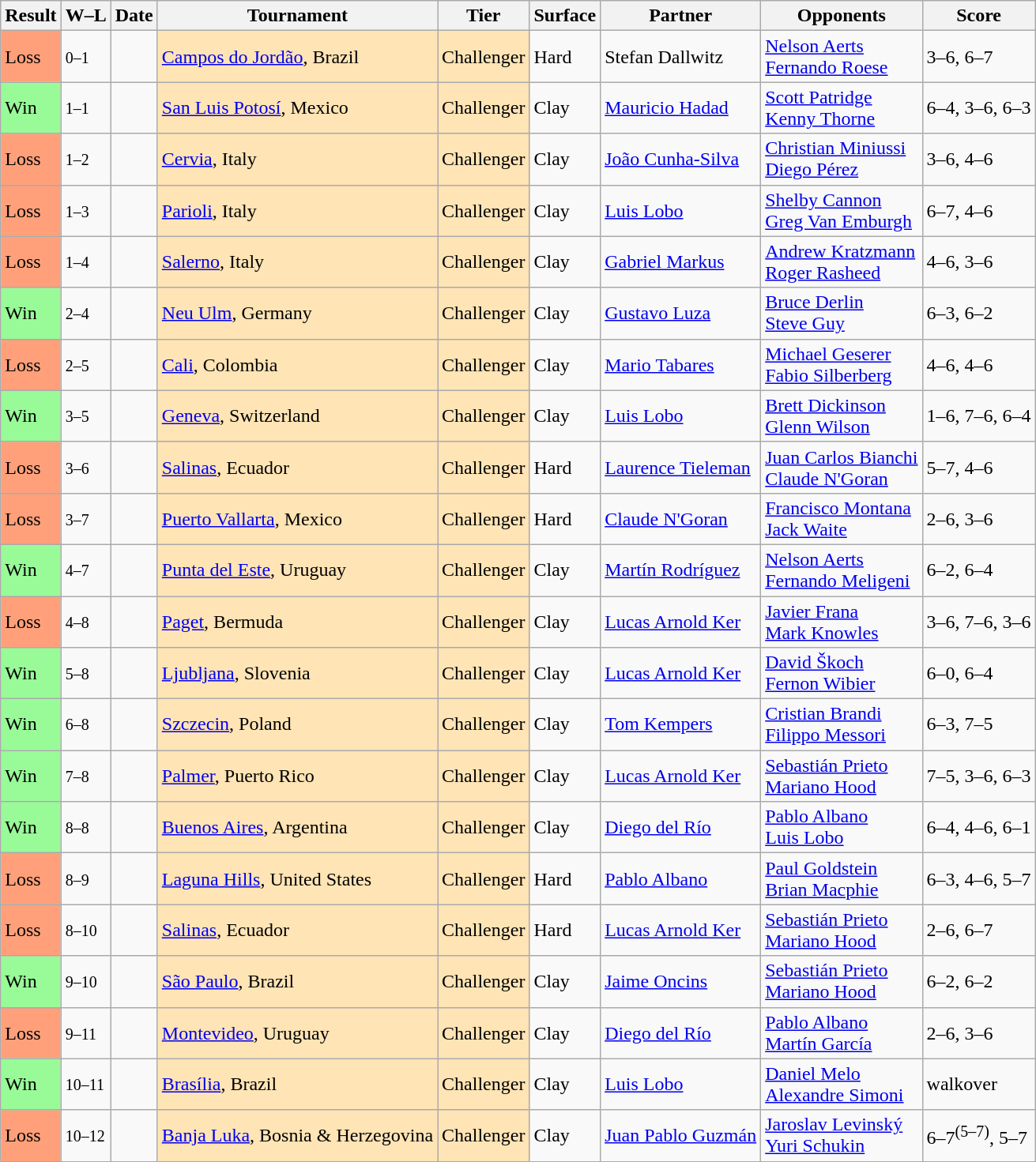<table class="sortable wikitable">
<tr>
<th>Result</th>
<th class="unsortable">W–L</th>
<th>Date</th>
<th>Tournament</th>
<th>Tier</th>
<th>Surface</th>
<th>Partner</th>
<th>Opponents</th>
<th class="unsortable">Score</th>
</tr>
<tr>
<td style="background:#ffa07a;">Loss</td>
<td><small>0–1</small></td>
<td></td>
<td style="background:moccasin;"><a href='#'>Campos do Jordão</a>, Brazil</td>
<td style="background:moccasin;">Challenger</td>
<td>Hard</td>
<td> Stefan Dallwitz</td>
<td> <a href='#'>Nelson Aerts</a> <br>  <a href='#'>Fernando Roese</a></td>
<td>3–6, 6–7</td>
</tr>
<tr>
<td style="background:#98fb98;">Win</td>
<td><small>1–1</small></td>
<td></td>
<td style="background:moccasin;"><a href='#'>San Luis Potosí</a>, Mexico</td>
<td style="background:moccasin;">Challenger</td>
<td>Clay</td>
<td> <a href='#'>Mauricio Hadad</a></td>
<td> <a href='#'>Scott Patridge</a> <br>  <a href='#'>Kenny Thorne</a></td>
<td>6–4, 3–6, 6–3</td>
</tr>
<tr>
<td style="background:#ffa07a;">Loss</td>
<td><small>1–2</small></td>
<td></td>
<td style="background:moccasin;"><a href='#'>Cervia</a>, Italy</td>
<td style="background:moccasin;">Challenger</td>
<td>Clay</td>
<td> <a href='#'>João Cunha-Silva</a></td>
<td> <a href='#'>Christian Miniussi</a> <br>  <a href='#'>Diego Pérez</a></td>
<td>3–6, 4–6</td>
</tr>
<tr>
<td style="background:#ffa07a;">Loss</td>
<td><small>1–3</small></td>
<td></td>
<td style="background:moccasin;"><a href='#'>Parioli</a>, Italy</td>
<td style="background:moccasin;">Challenger</td>
<td>Clay</td>
<td> <a href='#'>Luis Lobo</a></td>
<td> <a href='#'>Shelby Cannon</a> <br>  <a href='#'>Greg Van Emburgh</a></td>
<td>6–7, 4–6</td>
</tr>
<tr>
<td style="background:#ffa07a;">Loss</td>
<td><small>1–4</small></td>
<td></td>
<td style="background:moccasin;"><a href='#'>Salerno</a>, Italy</td>
<td style="background:moccasin;">Challenger</td>
<td>Clay</td>
<td> <a href='#'>Gabriel Markus</a></td>
<td> <a href='#'>Andrew Kratzmann</a> <br>  <a href='#'>Roger Rasheed</a></td>
<td>4–6, 3–6</td>
</tr>
<tr>
<td style="background:#98fb98;">Win</td>
<td><small>2–4</small></td>
<td></td>
<td style="background:moccasin;"><a href='#'>Neu Ulm</a>, Germany</td>
<td style="background:moccasin;">Challenger</td>
<td>Clay</td>
<td> <a href='#'>Gustavo Luza</a></td>
<td> <a href='#'>Bruce Derlin</a> <br>  <a href='#'>Steve Guy</a></td>
<td>6–3, 6–2</td>
</tr>
<tr>
<td style="background:#ffa07a;">Loss</td>
<td><small>2–5</small></td>
<td></td>
<td style="background:moccasin;"><a href='#'>Cali</a>, Colombia</td>
<td style="background:moccasin;">Challenger</td>
<td>Clay</td>
<td> <a href='#'>Mario Tabares</a></td>
<td> <a href='#'>Michael Geserer</a> <br>  <a href='#'>Fabio Silberberg</a></td>
<td>4–6, 4–6</td>
</tr>
<tr>
<td style="background:#98fb98;">Win</td>
<td><small>3–5</small></td>
<td></td>
<td style="background:moccasin;"><a href='#'>Geneva</a>, Switzerland</td>
<td style="background:moccasin;">Challenger</td>
<td>Clay</td>
<td> <a href='#'>Luis Lobo</a></td>
<td> <a href='#'>Brett Dickinson</a> <br>  <a href='#'>Glenn Wilson</a></td>
<td>1–6, 7–6, 6–4</td>
</tr>
<tr>
<td style="background:#ffa07a;">Loss</td>
<td><small>3–6</small></td>
<td></td>
<td style="background:moccasin;"><a href='#'>Salinas</a>, Ecuador</td>
<td style="background:moccasin;">Challenger</td>
<td>Hard</td>
<td> <a href='#'>Laurence Tieleman</a></td>
<td> <a href='#'>Juan Carlos Bianchi</a> <br>  <a href='#'>Claude N'Goran</a></td>
<td>5–7, 4–6</td>
</tr>
<tr>
<td style="background:#ffa07a;">Loss</td>
<td><small>3–7</small></td>
<td></td>
<td style="background:moccasin;"><a href='#'>Puerto Vallarta</a>, Mexico</td>
<td style="background:moccasin;">Challenger</td>
<td>Hard</td>
<td> <a href='#'>Claude N'Goran</a></td>
<td> <a href='#'>Francisco Montana</a> <br>  <a href='#'>Jack Waite</a></td>
<td>2–6, 3–6</td>
</tr>
<tr>
<td style="background:#98fb98;">Win</td>
<td><small>4–7</small></td>
<td></td>
<td style="background:moccasin;"><a href='#'>Punta del Este</a>, Uruguay</td>
<td style="background:moccasin;">Challenger</td>
<td>Clay</td>
<td> <a href='#'>Martín Rodríguez</a></td>
<td> <a href='#'>Nelson Aerts</a> <br>  <a href='#'>Fernando Meligeni</a></td>
<td>6–2, 6–4</td>
</tr>
<tr>
<td style="background:#ffa07a;">Loss</td>
<td><small>4–8</small></td>
<td></td>
<td style="background:moccasin;"><a href='#'>Paget</a>, Bermuda</td>
<td style="background:moccasin;">Challenger</td>
<td>Clay</td>
<td> <a href='#'>Lucas Arnold Ker</a></td>
<td> <a href='#'>Javier Frana</a> <br>  <a href='#'>Mark Knowles</a></td>
<td>3–6, 7–6, 3–6</td>
</tr>
<tr>
<td style="background:#98fb98;">Win</td>
<td><small>5–8</small></td>
<td></td>
<td style="background:moccasin;"><a href='#'>Ljubljana</a>, Slovenia</td>
<td style="background:moccasin;">Challenger</td>
<td>Clay</td>
<td> <a href='#'>Lucas Arnold Ker</a></td>
<td> <a href='#'>David Škoch</a> <br>  <a href='#'>Fernon Wibier</a></td>
<td>6–0, 6–4</td>
</tr>
<tr>
<td style="background:#98fb98;">Win</td>
<td><small>6–8</small></td>
<td></td>
<td style="background:moccasin;"><a href='#'>Szczecin</a>, Poland</td>
<td style="background:moccasin;">Challenger</td>
<td>Clay</td>
<td> <a href='#'>Tom Kempers</a></td>
<td> <a href='#'>Cristian Brandi</a> <br>  <a href='#'>Filippo Messori</a></td>
<td>6–3, 7–5</td>
</tr>
<tr>
<td style="background:#98fb98;">Win</td>
<td><small>7–8</small></td>
<td></td>
<td style="background:moccasin;"><a href='#'>Palmer</a>, Puerto Rico</td>
<td style="background:moccasin;">Challenger</td>
<td>Clay</td>
<td> <a href='#'>Lucas Arnold Ker</a></td>
<td> <a href='#'>Sebastián Prieto</a> <br>  <a href='#'>Mariano Hood</a></td>
<td>7–5, 3–6, 6–3</td>
</tr>
<tr>
<td style="background:#98fb98;">Win</td>
<td><small>8–8</small></td>
<td></td>
<td style="background:moccasin;"><a href='#'>Buenos Aires</a>, Argentina</td>
<td style="background:moccasin;">Challenger</td>
<td>Clay</td>
<td> <a href='#'>Diego del Río</a></td>
<td> <a href='#'>Pablo Albano</a> <br>  <a href='#'>Luis Lobo</a></td>
<td>6–4, 4–6, 6–1</td>
</tr>
<tr>
<td style="background:#ffa07a;">Loss</td>
<td><small>8–9</small></td>
<td></td>
<td style="background:moccasin;"><a href='#'>Laguna Hills</a>, United States</td>
<td style="background:moccasin;">Challenger</td>
<td>Hard</td>
<td> <a href='#'>Pablo Albano</a></td>
<td> <a href='#'>Paul Goldstein</a> <br>  <a href='#'>Brian Macphie</a></td>
<td>6–3, 4–6, 5–7</td>
</tr>
<tr>
<td style="background:#ffa07a;">Loss</td>
<td><small>8–10</small></td>
<td></td>
<td style="background:moccasin;"><a href='#'>Salinas</a>, Ecuador</td>
<td style="background:moccasin;">Challenger</td>
<td>Hard</td>
<td> <a href='#'>Lucas Arnold Ker</a></td>
<td> <a href='#'>Sebastián Prieto</a> <br>  <a href='#'>Mariano Hood</a></td>
<td>2–6, 6–7</td>
</tr>
<tr>
<td style="background:#98fb98;">Win</td>
<td><small>9–10</small></td>
<td></td>
<td style="background:moccasin;"><a href='#'>São Paulo</a>, Brazil</td>
<td style="background:moccasin;">Challenger</td>
<td>Clay</td>
<td> <a href='#'>Jaime Oncins</a></td>
<td> <a href='#'>Sebastián Prieto</a> <br>  <a href='#'>Mariano Hood</a></td>
<td>6–2, 6–2</td>
</tr>
<tr>
<td style="background:#ffa07a;">Loss</td>
<td><small>9–11</small></td>
<td></td>
<td style="background:moccasin;"><a href='#'>Montevideo</a>, Uruguay</td>
<td style="background:moccasin;">Challenger</td>
<td>Clay</td>
<td> <a href='#'>Diego del Río</a></td>
<td> <a href='#'>Pablo Albano</a> <br>  <a href='#'>Martín García</a></td>
<td>2–6, 3–6</td>
</tr>
<tr>
<td style="background:#98fb98;">Win</td>
<td><small>10–11</small></td>
<td></td>
<td style="background:moccasin;"><a href='#'>Brasília</a>, Brazil</td>
<td style="background:moccasin;">Challenger</td>
<td>Clay</td>
<td> <a href='#'>Luis Lobo</a></td>
<td> <a href='#'>Daniel Melo</a> <br>  <a href='#'>Alexandre Simoni</a></td>
<td>walkover</td>
</tr>
<tr>
<td style="background:#ffa07a;">Loss</td>
<td><small>10–12</small></td>
<td></td>
<td style="background:moccasin;"><a href='#'>Banja Luka</a>, Bosnia & Herzegovina</td>
<td style="background:moccasin;">Challenger</td>
<td>Clay</td>
<td> <a href='#'>Juan Pablo Guzmán</a></td>
<td> <a href='#'>Jaroslav Levinský</a> <br>  <a href='#'>Yuri Schukin</a></td>
<td>6–7<sup>(5–7)</sup>, 5–7</td>
</tr>
</table>
